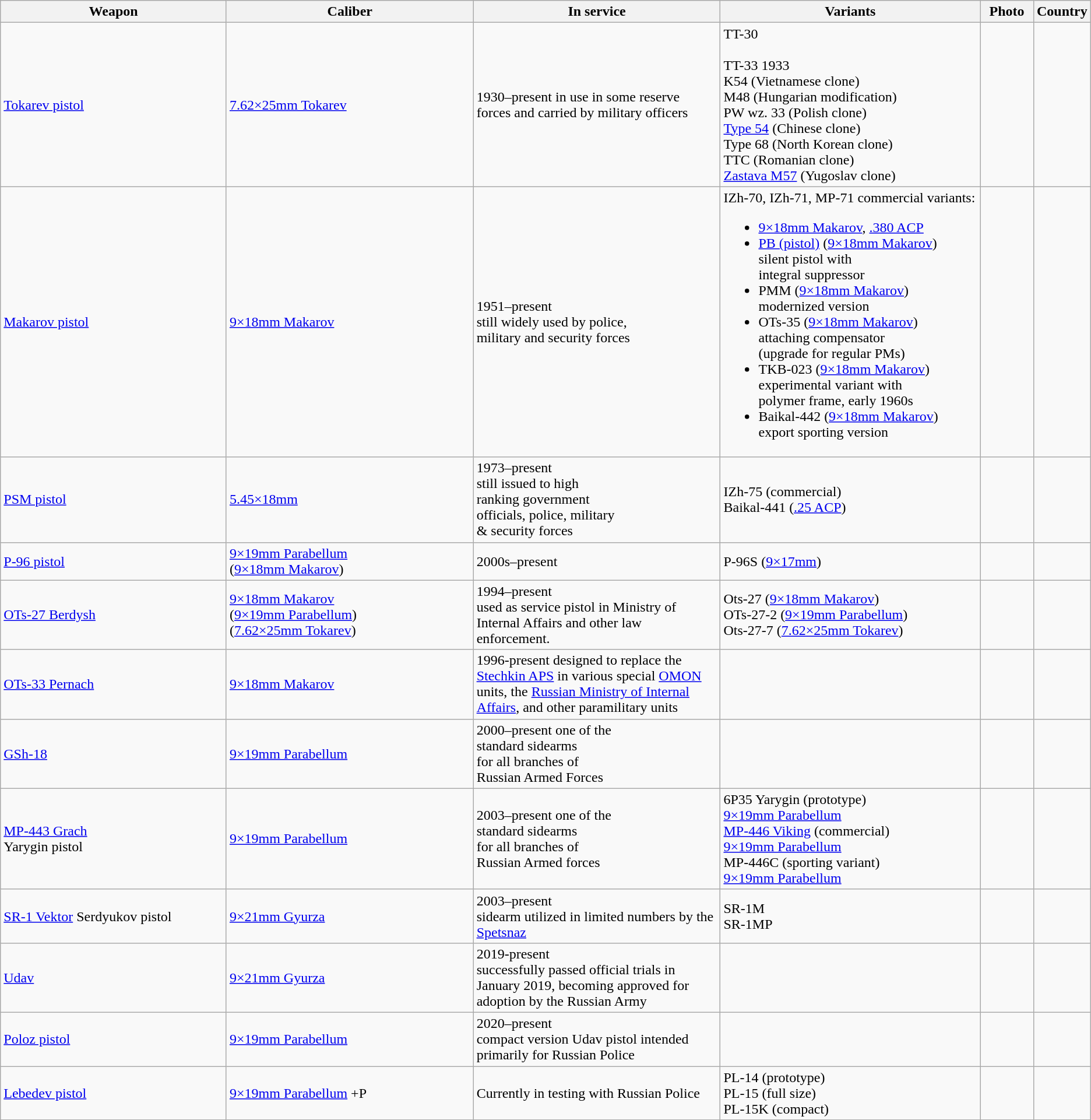<table class="wikitable">
<tr>
<th style="width:22%;", align=left>Weapon</th>
<th style="width:24%;", align=left>Caliber</th>
<th style="width:24%;", align=left>In service</th>
<th style="width:25%;", align=left>Variants</th>
<th style="width:29%;">Photo</th>
<th style="width:16%;", align=left>Country</th>
</tr>
<tr>
<td><a href='#'>Tokarev pistol</a></td>
<td><a href='#'>7.62×25mm Tokarev</a></td>
<td>1930–present in use in some reserve forces and carried by military officers</td>
<td>TT-30<br><br>TT-33 1933<br>
K54 (Vietnamese clone)<br>
M48 (Hungarian modification)<br>
PW wz. 33 (Polish clone)<br>
<a href='#'>Type 54</a> (Chinese clone)<br>
Type 68 (North Korean clone)<br>
TTC (Romanian clone)<br>
<a href='#'>Zastava M57</a> (Yugoslav clone)</td>
<td></td>
<td></td>
</tr>
<tr>
<td><a href='#'>Makarov pistol</a></td>
<td><a href='#'>9×18mm Makarov</a></td>
<td>1951–present<br>still widely used by police,<br>military and security forces</td>
<td>IZh-70, IZh-71, MP-71 commercial variants:<br><ul><li><a href='#'>9×18mm Makarov</a>, <a href='#'>.380 ACP</a></li><li><a href='#'>PB (pistol)</a> (<a href='#'>9×18mm Makarov</a>)<br>silent pistol with<br>integral suppressor</li><li>PMM (<a href='#'>9×18mm Makarov</a>)<br>modernized version</li><li>OTs-35 (<a href='#'>9×18mm Makarov</a>)<br>attaching compensator<br>(upgrade for regular PMs)</li><li>TKB-023 (<a href='#'>9×18mm Makarov</a>)<br>experimental variant with<br>polymer frame, early 1960s</li><li>Baikal-442 (<a href='#'>9×18mm Makarov</a>)<br>export sporting version</li></ul></td>
<td></td>
<td><br></td>
</tr>
<tr>
<td><a href='#'>PSM pistol</a></td>
<td><a href='#'>5.45×18mm</a></td>
<td>1973–present<br>still issued to high<br>ranking government<br>officials, police, military<br>& security forces</td>
<td>IZh-75 (commercial)<br>Baikal-441 (<a href='#'>.25 ACP</a>)</td>
<td></td>
<td><br></td>
</tr>
<tr>
<td><a href='#'>P-96 pistol</a></td>
<td><a href='#'>9×19mm Parabellum</a><br>(<a href='#'>9×18mm Makarov</a>)</td>
<td>2000s–present</td>
<td>P-96S (<a href='#'>9×17mm</a>)</td>
<td></td>
<td></td>
</tr>
<tr>
<td><a href='#'>OTs-27 Berdysh</a></td>
<td><a href='#'>9×18mm Makarov</a><br>(<a href='#'>9×19mm Parabellum</a>)<br>(<a href='#'>7.62×25mm Tokarev</a>)</td>
<td>1994–present<br>used as service pistol in Ministry of Internal Affairs and other law enforcement.</td>
<td>Ots-27 (<a href='#'>9×18mm Makarov</a>)<br> OTs-27-2 (<a href='#'>9×19mm Parabellum</a>)<br> Ots-27-7 (<a href='#'>7.62×25mm Tokarev</a>)</td>
<td></td>
<td></td>
</tr>
<tr>
<td><a href='#'>OTs-33 Pernach</a></td>
<td><a href='#'>9×18mm Makarov</a></td>
<td>1996-present designed to replace the <a href='#'>Stechkin APS</a> in various special <a href='#'>OMON</a> units, the <a href='#'>Russian Ministry of Internal Affairs</a>, and other paramilitary units</td>
<td></td>
<td></td>
<td></td>
</tr>
<tr>
<td><a href='#'>GSh-18</a></td>
<td><a href='#'>9×19mm Parabellum</a></td>
<td>2000–present one of the<br>standard sidearms<br>for all branches of<br>Russian Armed Forces</td>
<td></td>
<td></td>
<td></td>
</tr>
<tr>
<td><a href='#'>MP-443 Grach</a><br>Yarygin pistol</td>
<td><a href='#'>9×19mm Parabellum</a></td>
<td>2003–present one of the <br>standard sidearms<br>for all branches of<br>Russian Armed forces</td>
<td>6P35 Yarygin (prototype)<br><a href='#'>9×19mm Parabellum</a><br><a href='#'>MP-446 Viking</a> (commercial)<br><a href='#'>9×19mm Parabellum</a><br>MP-446C (sporting variant)<br><a href='#'>9×19mm Parabellum</a></td>
<td></td>
<td></td>
</tr>
<tr>
<td><a href='#'>SR-1 Vektor</a> Serdyukov pistol</td>
<td><a href='#'>9×21mm Gyurza</a></td>
<td>2003–present<br> sidearm utilized in limited numbers by the <a href='#'>Spetsnaz</a></td>
<td>SR-1M<br>SR-1MP</td>
<td></td>
<td></td>
</tr>
<tr>
<td><a href='#'>Udav</a></td>
<td><a href='#'>9×21mm Gyurza</a></td>
<td>2019-present<br>successfully passed official trials in January 2019, becoming approved for adoption by the Russian Army</td>
<td></td>
<td></td>
<td></td>
</tr>
<tr>
<td><a href='#'>Poloz pistol</a></td>
<td><a href='#'>9×19mm Parabellum</a></td>
<td>2020–present<br> compact version Udav pistol intended primarily for Russian Police</td>
<td></td>
<td></td>
<td></td>
</tr>
<tr>
<td><a href='#'>Lebedev pistol</a></td>
<td><a href='#'>9×19mm Parabellum</a> +P</td>
<td>Currently in testing with Russian Police</td>
<td>PL-14 (prototype)<br> PL-15 (full size)<br> PL-15K (compact)</td>
<td></td>
<td></td>
</tr>
</table>
